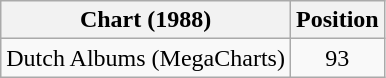<table class="wikitable">
<tr>
<th>Chart (1988)</th>
<th>Position</th>
</tr>
<tr>
<td>Dutch Albums (MegaCharts)</td>
<td align=center>93</td>
</tr>
</table>
